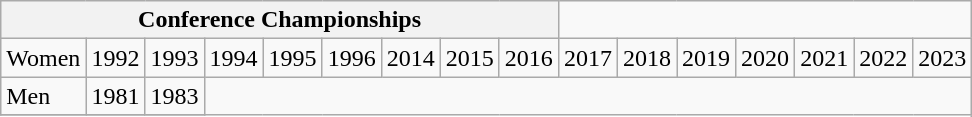<table class="wikitable">
<tr>
<th colspan=9>Conference Championships</th>
</tr>
<tr>
<td>Women</td>
<td>1992</td>
<td>1993</td>
<td>1994</td>
<td>1995</td>
<td>1996</td>
<td>2014</td>
<td>2015</td>
<td>2016</td>
<td>2017</td>
<td>2018</td>
<td>2019</td>
<td>2020</td>
<td>2021</td>
<td>2022</td>
<td>2023</td>
</tr>
<tr>
<td>Men</td>
<td>1981</td>
<td>1983</td>
</tr>
<tr>
</tr>
</table>
